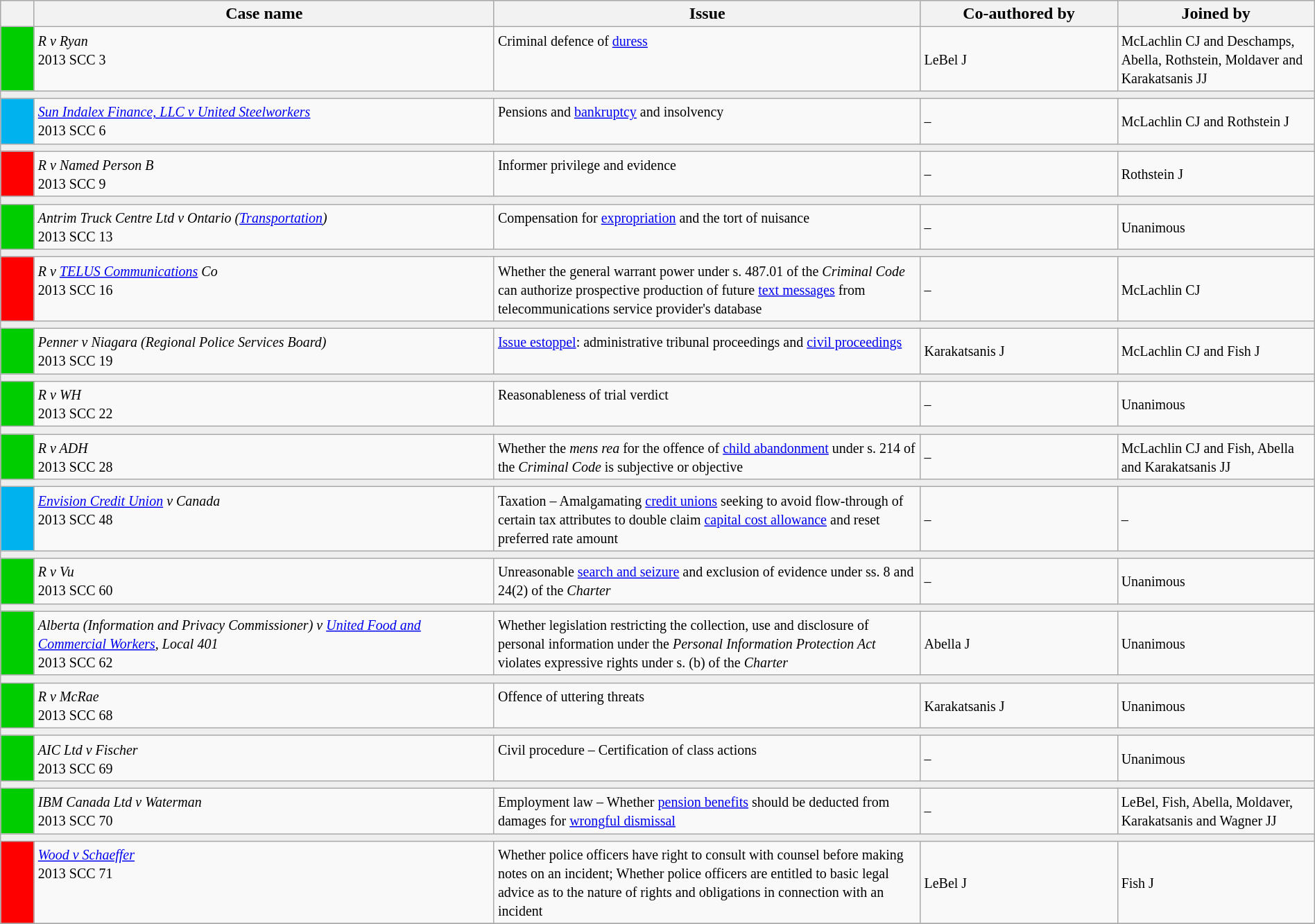<table class="wikitable" width=100%>
<tr bgcolor="#CCCCCC">
<th width=25px></th>
<th width=35%>Case name</th>
<th>Issue</th>
<th width=15%>Co-authored by</th>
<th width=15%>Joined by</th>
</tr>
<tr>
<td bgcolor="00cd00"></td>
<td align=left valign=top><small><em>R v Ryan</em><br> 2013 SCC 3 </small></td>
<td valign=top><small> Criminal defence of <a href='#'>duress</a></small></td>
<td><small> LeBel J</small></td>
<td><small>  McLachlin CJ and Deschamps, Abella, Rothstein, Moldaver and Karakatsanis JJ</small></td>
</tr>
<tr>
<td bgcolor=#EEEEEE colspan=5 valign=top><small></small></td>
</tr>
<tr>
<td bgcolor="00B2EE"></td>
<td align=left valign=top><small><em><a href='#'>Sun Indalex Finance, LLC v United Steelworkers</a></em><br> 2013 SCC 6 </small></td>
<td valign=top><small>Pensions and <a href='#'>bankruptcy</a> and insolvency</small></td>
<td><small> –</small></td>
<td><small> McLachlin CJ and Rothstein J</small></td>
</tr>
<tr>
<td bgcolor=#EEEEEE colspan=5 valign=top><small></small></td>
</tr>
<tr>
<td bgcolor="red"></td>
<td align=left valign=top><small><em>R v Named Person B</em><br> 2013 SCC 9 </small></td>
<td valign=top><small>Informer privilege and evidence</small></td>
<td><small> –</small></td>
<td><small> Rothstein J</small></td>
</tr>
<tr>
<td bgcolor=#EEEEEE colspan=5 valign=top><small></small></td>
</tr>
<tr>
<td bgcolor="00cd00"></td>
<td align=left valign=top><small><em>Antrim Truck Centre Ltd v Ontario (<a href='#'>Transportation</a>)</em><br> 2013 SCC 13 </small></td>
<td valign=top><small>Compensation for <a href='#'>expropriation</a> and the tort of nuisance</small></td>
<td><small> –</small></td>
<td><small> Unanimous</small></td>
</tr>
<tr>
<td bgcolor=#EEEEEE colspan=5 valign=top><small></small></td>
</tr>
<tr>
<td bgcolor="red"></td>
<td align=left valign=top><small><em>R v <a href='#'>TELUS Communications</a> Co</em><br> 2013 SCC 16 </small></td>
<td valign=top><small>Whether the general warrant power under s. 487.01 of the <em>Criminal Code</em> can authorize prospective production of future <a href='#'>text messages</a> from telecommunications service provider's database</small></td>
<td><small> –</small></td>
<td><small> McLachlin CJ</small></td>
</tr>
<tr>
<td bgcolor=#EEEEEE colspan=5 valign=top><small></small></td>
</tr>
<tr>
<td bgcolor="00cd00"></td>
<td align=left valign=top><small><em>Penner v Niagara (Regional Police Services Board)</em><br> 2013 SCC 19 </small></td>
<td valign=top><small><a href='#'>Issue estoppel</a>: administrative tribunal proceedings and <a href='#'>civil proceedings</a></small></td>
<td><small> Karakatsanis J</small></td>
<td><small> McLachlin CJ and Fish J</small></td>
</tr>
<tr>
<td bgcolor=#EEEEEE colspan=5 valign=top><small></small></td>
</tr>
<tr>
<td bgcolor="00cd00"></td>
<td align=left valign=top><small><em>R v WH</em><br> 2013 SCC 22 </small></td>
<td valign=top><small>Reasonableness of trial verdict</small></td>
<td><small> –</small></td>
<td><small> Unanimous</small></td>
</tr>
<tr>
<td bgcolor=#EEEEEE colspan=5 valign=top><small></small></td>
</tr>
<tr>
<td bgcolor="00cd00"></td>
<td align=left valign=top><small><em>R v ADH</em><br> 2013 SCC 28 </small></td>
<td valign=top><small>Whether the <em>mens rea</em> for the offence of <a href='#'>child abandonment</a> under s. 214 of the <em>Criminal Code</em> is subjective or objective</small></td>
<td><small> –</small></td>
<td><small> McLachlin CJ and Fish, Abella and Karakatsanis JJ</small></td>
</tr>
<tr>
<td bgcolor=#EEEEEE colspan=5 valign=top><small></small></td>
</tr>
<tr>
<td bgcolor="00B2EE"></td>
<td align=left valign=top><small><em><a href='#'>Envision Credit Union</a> v Canada</em><br> 2013 SCC 48 </small></td>
<td valign=top><small>Taxation – Amalgamating <a href='#'>credit unions</a> seeking to avoid flow-through of certain tax attributes to double claim <a href='#'>capital cost allowance</a> and reset preferred rate amount</small></td>
<td><small> –</small></td>
<td><small> –</small></td>
</tr>
<tr>
<td bgcolor=#EEEEEE colspan=5 valign=top><small></small></td>
</tr>
<tr>
<td bgcolor="00cd00"></td>
<td align=left valign=top><small><em>R v Vu</em><br> 2013 SCC 60 </small></td>
<td valign=top><small>Unreasonable <a href='#'>search and seizure</a> and exclusion of evidence under ss. 8 and 24(2) of the <em>Charter</em></small></td>
<td><small> –</small></td>
<td><small> Unanimous</small></td>
</tr>
<tr>
<td bgcolor=#EEEEEE colspan=5 valign=top><small></small></td>
</tr>
<tr>
<td bgcolor="00cd00"></td>
<td align=left valign=top><small><em>Alberta (Information and Privacy Commissioner) v <a href='#'>United Food and Commercial Workers</a>, Local 401</em><br> 2013 SCC 62 </small></td>
<td valign=top><small>Whether legislation restricting the collection, use and disclosure of personal information under the <em>Personal Information Protection Act</em> violates expressive rights under s. (b) of the <em>Charter</em></small></td>
<td><small> Abella J</small></td>
<td><small> Unanimous</small></td>
</tr>
<tr>
<td bgcolor=#EEEEEE colspan=5 valign=top><small></small></td>
</tr>
<tr>
<td bgcolor="00cd00"></td>
<td align=left valign=top><small><em>R v McRae</em><br> 2013 SCC 68 </small></td>
<td valign=top><small>Offence of uttering threats</small></td>
<td><small> Karakatsanis J</small></td>
<td><small> Unanimous</small></td>
</tr>
<tr>
<td bgcolor=#EEEEEE colspan=5 valign=top><small></small></td>
</tr>
<tr>
<td bgcolor="00cd00"></td>
<td align=left valign=top><small><em>AIC Ltd v Fischer</em><br> 2013 SCC 69 </small></td>
<td valign=top><small>Civil procedure – Certification of class actions</small></td>
<td><small> –</small></td>
<td><small> Unanimous</small></td>
</tr>
<tr>
<td bgcolor=#EEEEEE colspan=5 valign=top><small></small></td>
</tr>
<tr>
<td bgcolor="00cd00"></td>
<td align=left valign=top><small><em>IBM Canada Ltd v Waterman</em><br> 2013 SCC 70 </small></td>
<td valign=top><small>Employment law – Whether <a href='#'>pension benefits</a> should be deducted from damages for <a href='#'>wrongful dismissal</a></small></td>
<td><small> –</small></td>
<td><small> LeBel, Fish, Abella, Moldaver, Karakatsanis and Wagner JJ</small></td>
</tr>
<tr>
<td bgcolor=#EEEEEE colspan=5 valign=top><small></small></td>
</tr>
<tr>
<td bgcolor="red"></td>
<td align=left valign=top><small><em><a href='#'>Wood v Schaeffer</a></em><br> 2013 SCC 71 </small></td>
<td valign=top><small>Whether police officers have right to consult with counsel before making notes on an incident; Whether police officers are entitled to basic legal advice as to the nature of rights and obligations in connection with an incident</small></td>
<td><small> LeBel J</small></td>
<td><small> Fish J</small></td>
</tr>
<tr>
</tr>
</table>
